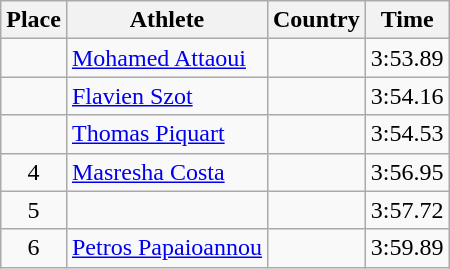<table class="wikitable">
<tr>
<th>Place</th>
<th>Athlete</th>
<th>Country</th>
<th>Time</th>
</tr>
<tr>
<td align=center></td>
<td><a href='#'>Mohamed Attaoui</a></td>
<td></td>
<td>3:53.89</td>
</tr>
<tr>
<td align=center></td>
<td><a href='#'>Flavien Szot</a></td>
<td></td>
<td>3:54.16</td>
</tr>
<tr>
<td align=center></td>
<td><a href='#'>Thomas Piquart</a></td>
<td></td>
<td>3:54.53</td>
</tr>
<tr>
<td align=center>4</td>
<td><a href='#'>Masresha Costa</a></td>
<td></td>
<td>3:56.95</td>
</tr>
<tr>
<td align=center>5</td>
<td></td>
<td></td>
<td>3:57.72</td>
</tr>
<tr>
<td align=center>6</td>
<td><a href='#'>Petros Papaioannou</a></td>
<td></td>
<td>3:59.89</td>
</tr>
</table>
